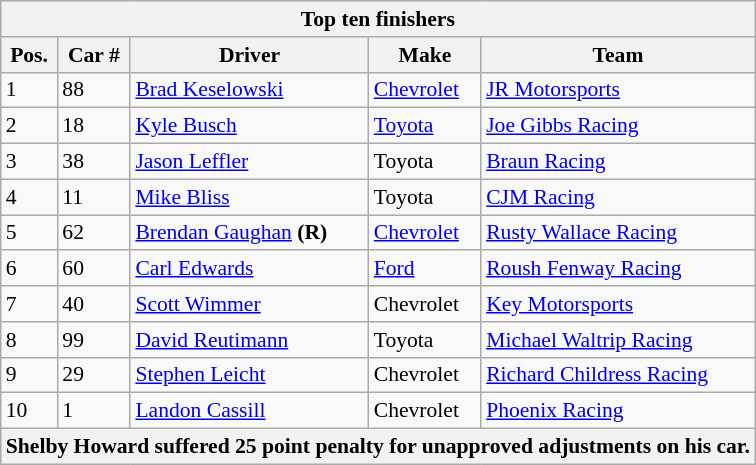<table class="wikitable" style="font-size: 90%;">
<tr>
<th colspan=9>Top ten finishers</th>
</tr>
<tr>
<th>Pos.</th>
<th>Car #</th>
<th>Driver</th>
<th>Make</th>
<th>Team</th>
</tr>
<tr>
<td>1</td>
<td>88</td>
<td><a href='#'>Brad Keselowski</a></td>
<td><a href='#'>Chevrolet</a></td>
<td><a href='#'>JR Motorsports</a></td>
</tr>
<tr>
<td>2</td>
<td>18</td>
<td><a href='#'>Kyle Busch</a></td>
<td><a href='#'>Toyota</a></td>
<td><a href='#'>Joe Gibbs Racing</a></td>
</tr>
<tr>
<td>3</td>
<td>38</td>
<td><a href='#'>Jason Leffler</a></td>
<td>Toyota</td>
<td><a href='#'>Braun Racing</a></td>
</tr>
<tr>
<td>4</td>
<td>11</td>
<td><a href='#'>Mike Bliss</a></td>
<td>Toyota</td>
<td><a href='#'>CJM Racing</a></td>
</tr>
<tr>
<td>5</td>
<td>62</td>
<td><a href='#'>Brendan Gaughan</a> <strong>(R)</strong></td>
<td><a href='#'>Chevrolet</a></td>
<td><a href='#'>Rusty Wallace Racing</a></td>
</tr>
<tr>
<td>6</td>
<td>60</td>
<td><a href='#'>Carl Edwards</a></td>
<td><a href='#'>Ford</a></td>
<td><a href='#'>Roush Fenway Racing</a></td>
</tr>
<tr>
<td>7</td>
<td>40</td>
<td><a href='#'>Scott Wimmer</a></td>
<td>Chevrolet</td>
<td><a href='#'>Key Motorsports</a></td>
</tr>
<tr>
<td>8</td>
<td>99</td>
<td><a href='#'>David Reutimann</a></td>
<td>Toyota</td>
<td><a href='#'>Michael Waltrip Racing</a></td>
</tr>
<tr>
<td>9</td>
<td>29</td>
<td><a href='#'>Stephen Leicht</a></td>
<td>Chevrolet</td>
<td><a href='#'>Richard Childress Racing</a></td>
</tr>
<tr>
<td>10</td>
<td>1</td>
<td><a href='#'>Landon Cassill</a></td>
<td>Chevrolet</td>
<td><a href='#'>Phoenix Racing</a></td>
</tr>
<tr>
<th colspan=5>Shelby Howard suffered 25 point penalty for unapproved adjustments on his car.</th>
</tr>
</table>
